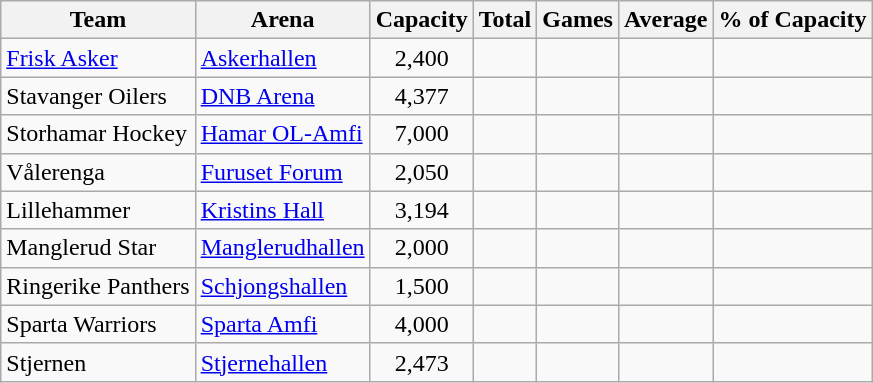<table class="wikitable sortable">
<tr>
<th>Team</th>
<th>Arena</th>
<th>Capacity</th>
<th>Total</th>
<th>Games</th>
<th>Average</th>
<th>% of Capacity</th>
</tr>
<tr align="center">
<td align="left"><a href='#'>Frisk Asker</a></td>
<td align="left"><a href='#'>Askerhallen</a></td>
<td>2,400</td>
<td></td>
<td></td>
<td></td>
<td></td>
</tr>
<tr align="center">
<td align="left">Stavanger Oilers</td>
<td align="left"><a href='#'>DNB Arena</a></td>
<td>4,377</td>
<td></td>
<td></td>
<td></td>
<td></td>
</tr>
<tr align="center">
<td align="left">Storhamar Hockey</td>
<td align="left"><a href='#'>Hamar OL-Amfi</a></td>
<td>7,000</td>
<td></td>
<td></td>
<td></td>
<td></td>
</tr>
<tr align="center">
<td align="left">Vålerenga</td>
<td align="left"><a href='#'>Furuset Forum</a></td>
<td>2,050</td>
<td></td>
<td></td>
<td></td>
<td></td>
</tr>
<tr align="center">
<td align="left">Lillehammer</td>
<td align="left"><a href='#'>Kristins Hall</a></td>
<td>3,194</td>
<td></td>
<td></td>
<td></td>
<td></td>
</tr>
<tr align="center">
<td align="left">Manglerud Star</td>
<td align="left"><a href='#'>Manglerudhallen</a></td>
<td>2,000</td>
<td></td>
<td></td>
<td></td>
<td></td>
</tr>
<tr align="center">
<td align="left">Ringerike Panthers</td>
<td align="left"><a href='#'>Schjongshallen</a></td>
<td>1,500</td>
<td></td>
<td></td>
<td></td>
<td></td>
</tr>
<tr align="center">
<td align="left">Sparta Warriors</td>
<td align="left"><a href='#'>Sparta Amfi</a></td>
<td>4,000</td>
<td></td>
<td></td>
<td></td>
<td></td>
</tr>
<tr align="center">
<td align="left">Stjernen</td>
<td align="left"><a href='#'>Stjernehallen</a></td>
<td>2,473</td>
<td></td>
<td></td>
<td></td>
<td></td>
</tr>
</table>
